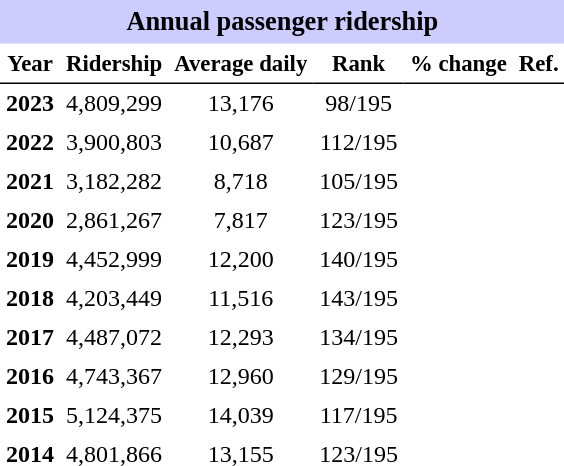<table class="toccolours" cellpadding="4" cellspacing="0" style="text-align:right;">
<tr>
<th colspan="6"  style="background-color:#ccf; background-color:#ccf; font-size:110%; text-align:center;">Annual passenger ridership</th>
</tr>
<tr style="font-size:95%; text-align:center">
<th style="border-bottom:1px solid black">Year</th>
<th style="border-bottom:1px solid black">Ridership</th>
<th style="border-bottom:1px solid black">Average daily</th>
<th style="border-bottom:1px solid black">Rank</th>
<th style="border-bottom:1px solid black">% change</th>
<th style="border-bottom:1px solid black">Ref.</th>
</tr>
<tr style="text-align:center;">
<td><strong>2023</strong></td>
<td>4,809,299</td>
<td>13,176</td>
<td>98/195</td>
<td></td>
<td></td>
</tr>
<tr style="text-align:center;">
<td><strong>2022</strong></td>
<td>3,900,803</td>
<td>10,687</td>
<td>112/195</td>
<td></td>
<td></td>
</tr>
<tr style="text-align:center;">
<td><strong>2021</strong></td>
<td>3,182,282</td>
<td>8,718</td>
<td>105/195</td>
<td></td>
<td></td>
</tr>
<tr style="text-align:center;">
<td><strong>2020</strong></td>
<td>2,861,267</td>
<td>7,817</td>
<td>123/195</td>
<td></td>
<td></td>
</tr>
<tr style="text-align:center;">
<td><strong>2019</strong></td>
<td>4,452,999</td>
<td>12,200</td>
<td>140/195</td>
<td></td>
<td></td>
</tr>
<tr style="text-align:center;">
<td><strong>2018</strong></td>
<td>4,203,449</td>
<td>11,516</td>
<td>143/195</td>
<td></td>
<td></td>
</tr>
<tr style="text-align:center;">
<td><strong>2017</strong></td>
<td>4,487,072</td>
<td>12,293</td>
<td>134/195</td>
<td></td>
<td></td>
</tr>
<tr style="text-align:center;">
<td><strong>2016</strong></td>
<td>4,743,367</td>
<td>12,960</td>
<td>129/195</td>
<td></td>
<td></td>
</tr>
<tr style="text-align:center;">
<td><strong>2015</strong></td>
<td>5,124,375</td>
<td>14,039</td>
<td>117/195</td>
<td></td>
<td></td>
</tr>
<tr style="text-align:center;">
<td><strong>2014</strong></td>
<td>4,801,866</td>
<td>13,155</td>
<td>123/195</td>
<td></td>
<td></td>
</tr>
</table>
